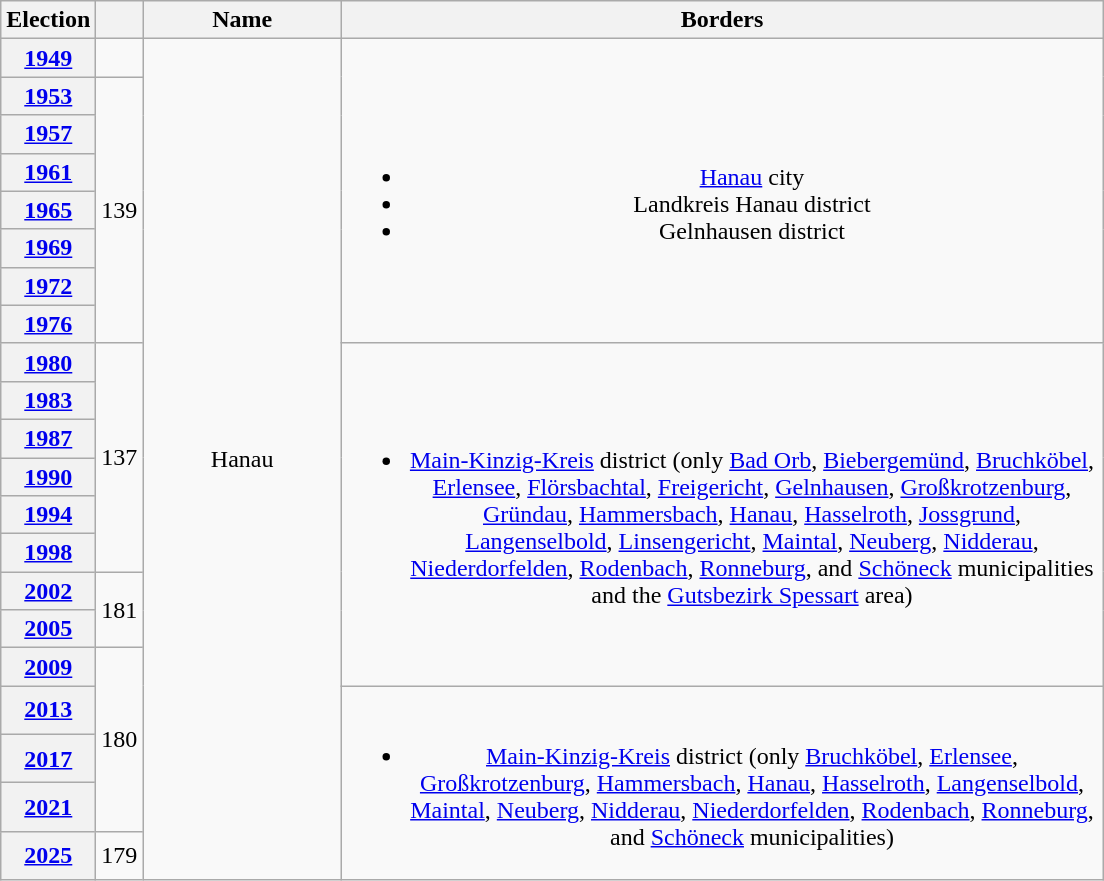<table class=wikitable style="text-align:center">
<tr>
<th>Election</th>
<th></th>
<th width=125px>Name</th>
<th width=500px>Borders</th>
</tr>
<tr>
<th><a href='#'>1949</a></th>
<td></td>
<td rowspan=21>Hanau</td>
<td rowspan=8><br><ul><li><a href='#'>Hanau</a> city</li><li>Landkreis Hanau district</li><li>Gelnhausen district</li></ul></td>
</tr>
<tr>
<th><a href='#'>1953</a></th>
<td rowspan=7>139</td>
</tr>
<tr>
<th><a href='#'>1957</a></th>
</tr>
<tr>
<th><a href='#'>1961</a></th>
</tr>
<tr>
<th><a href='#'>1965</a></th>
</tr>
<tr>
<th><a href='#'>1969</a></th>
</tr>
<tr>
<th><a href='#'>1972</a></th>
</tr>
<tr>
<th><a href='#'>1976</a></th>
</tr>
<tr>
<th><a href='#'>1980</a></th>
<td rowspan=6>137</td>
<td rowspan=9><br><ul><li><a href='#'>Main-Kinzig-Kreis</a> district (only <a href='#'>Bad Orb</a>, <a href='#'>Biebergemünd</a>, <a href='#'>Bruchköbel</a>, <a href='#'>Erlensee</a>, <a href='#'>Flörsbachtal</a>, <a href='#'>Freigericht</a>, <a href='#'>Gelnhausen</a>, <a href='#'>Großkrotzenburg</a>, <a href='#'>Gründau</a>, <a href='#'>Hammersbach</a>, <a href='#'>Hanau</a>, <a href='#'>Hasselroth</a>, <a href='#'>Jossgrund</a>, <a href='#'>Langenselbold</a>, <a href='#'>Linsengericht</a>, <a href='#'>Maintal</a>, <a href='#'>Neuberg</a>, <a href='#'>Nidderau</a>, <a href='#'>Niederdorfelden</a>, <a href='#'>Rodenbach</a>, <a href='#'>Ronneburg</a>, and <a href='#'>Schöneck</a> municipalities and the <a href='#'>Gutsbezirk Spessart</a> area)</li></ul></td>
</tr>
<tr>
<th><a href='#'>1983</a></th>
</tr>
<tr>
<th><a href='#'>1987</a></th>
</tr>
<tr>
<th><a href='#'>1990</a></th>
</tr>
<tr>
<th><a href='#'>1994</a></th>
</tr>
<tr>
<th><a href='#'>1998</a></th>
</tr>
<tr>
<th><a href='#'>2002</a></th>
<td rowspan=2>181</td>
</tr>
<tr>
<th><a href='#'>2005</a></th>
</tr>
<tr>
<th><a href='#'>2009</a></th>
<td rowspan=4>180</td>
</tr>
<tr>
<th><a href='#'>2013</a></th>
<td rowspan=4><br><ul><li><a href='#'>Main-Kinzig-Kreis</a> district (only <a href='#'>Bruchköbel</a>, <a href='#'>Erlensee</a>, <a href='#'>Großkrotzenburg</a>, <a href='#'>Hammersbach</a>, <a href='#'>Hanau</a>, <a href='#'>Hasselroth</a>, <a href='#'>Langenselbold</a>, <a href='#'>Maintal</a>, <a href='#'>Neuberg</a>, <a href='#'>Nidderau</a>, <a href='#'>Niederdorfelden</a>, <a href='#'>Rodenbach</a>, <a href='#'>Ronneburg</a>, and <a href='#'>Schöneck</a> municipalities)</li></ul></td>
</tr>
<tr>
<th><a href='#'>2017</a></th>
</tr>
<tr>
<th><a href='#'>2021</a></th>
</tr>
<tr>
<th><a href='#'>2025</a></th>
<td>179</td>
</tr>
</table>
